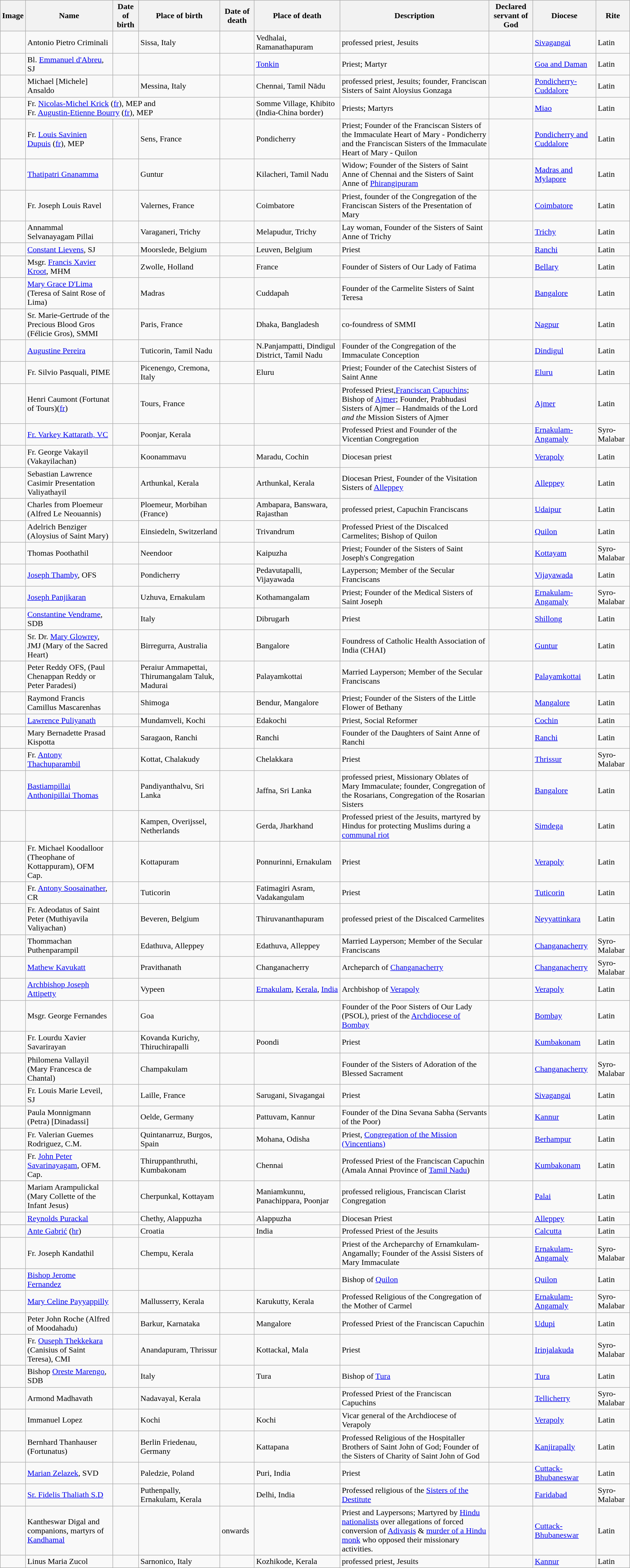<table class="wikitable sortable">
<tr>
<th>Image</th>
<th>Name</th>
<th>Date of birth</th>
<th>Place of birth</th>
<th>Date of death</th>
<th>Place of death</th>
<th>Description</th>
<th>Declared servant of God</th>
<th>Diocese</th>
<th>Rite</th>
</tr>
<tr>
<td></td>
<td>Antonio Pietro Criminali</td>
<td></td>
<td>Sissa, Italy</td>
<td></td>
<td>Vedhalai, Ramanathapuram</td>
<td>professed priest, Jesuits</td>
<td></td>
<td><a href='#'>Sivagangai</a></td>
<td>Latin</td>
</tr>
<tr>
<td></td>
<td>Bl. <a href='#'>Emmanuel d'Abreu</a>, SJ</td>
<td></td>
<td></td>
<td></td>
<td><a href='#'>Tonkin</a></td>
<td>Priest; Martyr</td>
<td></td>
<td><a href='#'>Goa and Daman</a></td>
<td>Latin</td>
</tr>
<tr>
<td></td>
<td>Michael [Michele] Ansaldo</td>
<td></td>
<td>Messina, Italy</td>
<td></td>
<td>Chennai, Tamil Nādu</td>
<td>professed priest, Jesuits; founder, Franciscan Sisters of Saint Aloysius Gonzaga</td>
<td></td>
<td><a href='#'>Pondicherry-Cuddalore</a></td>
<td>Latin</td>
</tr>
<tr>
<td></td>
<td colspan="3">Fr. <a href='#'>Nicolas-Michel Krick</a> (<a href='#'>fr</a>), MEP and<br>Fr. <a href='#'>Augustin-Etienne Bourry</a> (<a href='#'>fr</a>), MEP</td>
<td></td>
<td>Somme Village, Khibito (India-China border)</td>
<td>Priests; Martyrs</td>
<td></td>
<td><a href='#'>Miao</a></td>
<td>Latin</td>
</tr>
<tr>
<td></td>
<td>Fr. <a href='#'>Louis Savinien Dupuis</a> (<a href='#'>fr</a>), MEP</td>
<td></td>
<td>Sens, France</td>
<td></td>
<td>Pondicherry</td>
<td>Priest; Founder of the Franciscan Sisters of the Immaculate Heart of Mary - Pondicherry and the Franciscan Sisters of the Immaculate Heart of Mary - Quilon</td>
<td></td>
<td><a href='#'>Pondicherry and Cuddalore</a></td>
<td>Latin</td>
</tr>
<tr>
<td></td>
<td><a href='#'>Thatipatri Gnanamma</a></td>
<td></td>
<td>Guntur</td>
<td></td>
<td>Kilacheri, Tamil Nadu</td>
<td>Widow; Founder of the Sisters of Saint Anne of Chennai and the Sisters of Saint Anne of <a href='#'>Phirangipuram</a></td>
<td></td>
<td><a href='#'>Madras and Mylapore</a></td>
<td>Latin</td>
</tr>
<tr>
<td></td>
<td>Fr. Joseph Louis Ravel</td>
<td></td>
<td>Valernes, France</td>
<td></td>
<td>Coimbatore</td>
<td>Priest, founder of the Congregation of the Franciscan Sisters of the Presentation of Mary</td>
<td></td>
<td><a href='#'>Coimbatore</a></td>
<td>Latin</td>
</tr>
<tr>
<td></td>
<td>Annammal Selvanayagam Pillai</td>
<td></td>
<td>Varaganeri, Trichy</td>
<td></td>
<td>Melapudur, Trichy</td>
<td>Lay woman, Founder of the Sisters of Saint Anne of Trichy</td>
<td></td>
<td><a href='#'>Trichy</a></td>
<td>Latin</td>
</tr>
<tr>
<td></td>
<td><a href='#'>Constant Lievens</a>, SJ</td>
<td></td>
<td>Moorslede, Belgium</td>
<td></td>
<td>Leuven, Belgium</td>
<td>Priest</td>
<td></td>
<td><a href='#'>Ranchi</a></td>
<td>Latin</td>
</tr>
<tr>
<td></td>
<td>Msgr. <a href='#'>Francis Xavier Kroot</a>, MHM</td>
<td></td>
<td>Zwolle, Holland</td>
<td></td>
<td>France</td>
<td>Founder of  Sisters of Our Lady of Fatima</td>
<td></td>
<td><a href='#'>Bellary</a></td>
<td>Latin</td>
</tr>
<tr>
<td></td>
<td><a href='#'>Mary Grace D'Lima</a> (Teresa of Saint Rose of Lima)</td>
<td></td>
<td>Madras</td>
<td></td>
<td>Cuddapah</td>
<td>Founder of the Carmelite Sisters of Saint Teresa</td>
<td></td>
<td><a href='#'>Bangalore</a></td>
<td>Latin</td>
</tr>
<tr>
<td></td>
<td>Sr. Marie-Gertrude of the Precious Blood Gros (Félicie Gros), SMMI</td>
<td></td>
<td>Paris, France</td>
<td></td>
<td>Dhaka, Bangladesh</td>
<td>co-foundress of SMMI</td>
<td></td>
<td><a href='#'>Nagpur</a></td>
<td>Latin</td>
</tr>
<tr>
<td></td>
<td><a href='#'>Augustine Pereira</a></td>
<td></td>
<td>Tuticorin, Tamil Nadu</td>
<td></td>
<td>N.Panjampatti, Dindigul District, Tamil Nadu</td>
<td>Founder of the Congregation of the Immaculate Conception</td>
<td></td>
<td><a href='#'>Dindigul</a></td>
<td>Latin</td>
</tr>
<tr>
<td></td>
<td>Fr. Silvio Pasquali, PIME</td>
<td></td>
<td>Picenengo, Cremona, Italy</td>
<td></td>
<td>Eluru</td>
<td>Priest; Founder of the Catechist Sisters of Saint Anne</td>
<td></td>
<td><a href='#'>Eluru</a></td>
<td>Latin</td>
</tr>
<tr>
<td></td>
<td>Henri Caumont (Fortunat of Tours)(<a href='#'>fr</a>)</td>
<td></td>
<td>Tours, France</td>
<td></td>
<td></td>
<td>Professed Priest,<a href='#'>Franciscan Capuchins</a>; Bishop of <a href='#'>Ajmer</a>; Founder, Prabhudasi Sisters of Ajmer – Handmaids of the Lord <em>and the</em> Mission Sisters of Ajmer</td>
<td></td>
<td><a href='#'>Ajmer</a></td>
<td>Latin</td>
</tr>
<tr>
<td></td>
<td><a href='#'>Fr. Varkey Kattarath, VC</a></td>
<td></td>
<td>Poonjar, Kerala</td>
<td></td>
<td></td>
<td>Professed Priest and Founder of the Vicentian Congregation</td>
<td></td>
<td><a href='#'>Ernakulam-Angamaly</a></td>
<td>Syro-Malabar</td>
</tr>
<tr>
<td></td>
<td>Fr. George Vakayil (Vakayilachan)</td>
<td></td>
<td>Koonammavu</td>
<td></td>
<td>Maradu, Cochin</td>
<td>Diocesan priest</td>
<td></td>
<td><a href='#'>Verapoly</a></td>
<td>Latin</td>
</tr>
<tr>
<td></td>
<td>Sebastian Lawrence Casimir Presentation Valiyathayil</td>
<td></td>
<td>Arthunkal, Kerala</td>
<td></td>
<td>Arthunkal, Kerala</td>
<td>Diocesan Priest, Founder of the Visitation Sisters of <a href='#'>Alleppey</a></td>
<td></td>
<td><a href='#'>Alleppey</a></td>
<td>Latin</td>
</tr>
<tr>
<td></td>
<td>Charles from Ploemeur (Alfred Le Neouannis)</td>
<td></td>
<td>Ploemeur, Morbihan (France)</td>
<td></td>
<td>Ambapara, Banswara, Rajasthan</td>
<td>professed priest, Capuchin Franciscans</td>
<td></td>
<td><a href='#'>Udaipur</a></td>
<td>Latin</td>
</tr>
<tr>
<td></td>
<td>Adelrich Benziger (Aloysius of Saint Mary)</td>
<td></td>
<td>Einsiedeln, Switzerland</td>
<td></td>
<td>Trivandrum</td>
<td>Professed Priest of the Discalced Carmelites; Bishop of Quilon</td>
<td></td>
<td><a href='#'>Quilon</a></td>
<td>Latin</td>
</tr>
<tr>
<td></td>
<td>Thomas Poothathil</td>
<td></td>
<td>Neendoor</td>
<td></td>
<td>Kaipuzha</td>
<td>Priest; Founder of the Sisters of Saint Joseph's Congregation</td>
<td></td>
<td><a href='#'>Kottayam</a></td>
<td>Syro-Malabar</td>
</tr>
<tr>
<td></td>
<td><a href='#'>Joseph Thamby</a>, OFS</td>
<td></td>
<td>Pondicherry</td>
<td></td>
<td>Pedavutapalli, Vijayawada</td>
<td>Layperson; Member of the Secular Franciscans</td>
<td></td>
<td><a href='#'>Vijayawada</a></td>
<td>Latin</td>
</tr>
<tr>
<td></td>
<td><a href='#'>Joseph Panjikaran</a></td>
<td></td>
<td>Uzhuva, Ernakulam</td>
<td></td>
<td>Kothamangalam</td>
<td>Priest; Founder of the Medical Sisters of Saint Joseph</td>
<td></td>
<td><a href='#'>Ernakulam-Angamaly</a></td>
<td>Syro-Malabar</td>
</tr>
<tr>
<td></td>
<td><a href='#'>Constantine Vendrame</a>, SDB</td>
<td></td>
<td>Italy</td>
<td></td>
<td>Dibrugarh</td>
<td>Priest</td>
<td></td>
<td><a href='#'>Shillong</a></td>
<td>Latin</td>
</tr>
<tr>
<td></td>
<td>Sr. Dr. <a href='#'>Mary Glowrey</a>, JMJ (Mary of the Sacred Heart)</td>
<td></td>
<td>Birregurra, Australia</td>
<td></td>
<td>Bangalore</td>
<td>Foundress of Catholic Health Association of India (CHAI)</td>
<td></td>
<td><a href='#'>Guntur</a></td>
<td>Latin</td>
</tr>
<tr>
<td></td>
<td>Peter Reddy OFS, (Paul Chenappan Reddy or Peter Paradesi)</td>
<td></td>
<td>Peraiur Ammapettai, Thirumangalam Taluk, Madurai</td>
<td></td>
<td>Palayamkottai</td>
<td>Married Layperson; Member of the Secular Franciscans</td>
<td></td>
<td><a href='#'>Palayamkottai</a></td>
<td>Latin</td>
</tr>
<tr>
<td></td>
<td>Raymond Francis Camillus Mascarenhas</td>
<td></td>
<td>Shimoga</td>
<td></td>
<td>Bendur, Mangalore</td>
<td>Priest; Founder of the Sisters of the Little Flower of Bethany</td>
<td></td>
<td><a href='#'>Mangalore</a></td>
<td>Latin</td>
</tr>
<tr>
<td></td>
<td><a href='#'>Lawrence Puliyanath</a></td>
<td></td>
<td>Mundamveli, Kochi</td>
<td></td>
<td>Edakochi</td>
<td>Priest, Social Reformer</td>
<td></td>
<td><a href='#'>Cochin</a></td>
<td>Latin</td>
</tr>
<tr>
<td></td>
<td>Mary Bernadette Prasad Kispotta</td>
<td></td>
<td>Saragaon, Ranchi</td>
<td></td>
<td>Ranchi</td>
<td>Founder of the Daughters of Saint Anne of Ranchi</td>
<td></td>
<td><a href='#'>Ranchi</a></td>
<td>Latin</td>
</tr>
<tr>
<td></td>
<td>Fr. <a href='#'>Antony Thachuparambil</a></td>
<td></td>
<td>Kottat, Chalakudy</td>
<td></td>
<td>Chelakkara</td>
<td>Priest</td>
<td></td>
<td><a href='#'>Thrissur</a></td>
<td>Syro-Malabar</td>
</tr>
<tr>
<td></td>
<td><a href='#'>Bastiampillai Anthonipillai Thomas</a></td>
<td></td>
<td>Pandiyanthalvu, Sri Lanka</td>
<td></td>
<td>Jaffna, Sri Lanka</td>
<td>professed priest, Missionary Oblates of Mary Immaculate; founder, Congregation of the Rosarians, Congregation of the Rosarian Sisters</td>
<td></td>
<td><a href='#'>Bangalore</a></td>
<td>Latin</td>
</tr>
<tr>
<td></td>
<td></td>
<td></td>
<td>Kampen, Overijssel, Netherlands</td>
<td></td>
<td>Gerda, Jharkhand</td>
<td>Professed priest of the Jesuits, martyred by Hindus for protecting Muslims during a <a href='#'>communal riot</a></td>
<td></td>
<td><a href='#'>Simdega</a></td>
<td>Latin</td>
</tr>
<tr>
<td></td>
<td>Fr. Michael Koodalloor (Theophane of Kottappuram), OFM Cap.</td>
<td></td>
<td>Kottapuram</td>
<td></td>
<td>Ponnurinni, Ernakulam</td>
<td>Priest</td>
<td></td>
<td><a href='#'>Verapoly</a></td>
<td>Latin</td>
</tr>
<tr>
<td></td>
<td>Fr. <a href='#'>Antony Soosainather</a>, CR</td>
<td></td>
<td>Tuticorin</td>
<td></td>
<td>Fatimagiri Asram, Vadakangulam</td>
<td>Priest</td>
<td></td>
<td><a href='#'>Tuticorin</a></td>
<td>Latin</td>
</tr>
<tr>
<td></td>
<td>Fr. Adeodatus of Saint Peter (Muthiyavila Valiyachan)</td>
<td></td>
<td>Beveren, Belgium</td>
<td></td>
<td>Thiruvananthapuram</td>
<td>professed priest of the Discalced Carmelites</td>
<td></td>
<td><a href='#'>Neyyattinkara</a></td>
<td>Latin</td>
</tr>
<tr>
<td></td>
<td>Thommachan Puthenparampil</td>
<td></td>
<td>Edathuva, Alleppey</td>
<td></td>
<td>Edathuva, Alleppey</td>
<td>Married Layperson; Member of the Secular Franciscans</td>
<td></td>
<td><a href='#'>Changanacherry</a></td>
<td>Syro-Malabar</td>
</tr>
<tr>
<td></td>
<td><a href='#'>Mathew Kavukatt</a></td>
<td></td>
<td>Pravithanath</td>
<td></td>
<td>Changanacherry</td>
<td>Archeparch of <a href='#'>Changanacherry</a></td>
<td></td>
<td><a href='#'>Changanacherry</a></td>
<td>Syro-Malabar</td>
</tr>
<tr>
<td></td>
<td><a href='#'>Archbishop Joseph Attipetty</a></td>
<td></td>
<td>Vypeen</td>
<td></td>
<td><a href='#'>Ernakulam</a>, <a href='#'>Kerala</a>, <a href='#'>India</a></td>
<td>Archbishop of <a href='#'>Verapoly</a></td>
<td></td>
<td><a href='#'>Verapoly</a></td>
<td>Latin</td>
</tr>
<tr>
<td></td>
<td>Msgr. George Fernandes</td>
<td></td>
<td>Goa</td>
<td></td>
<td></td>
<td>Founder of the Poor Sisters of Our Lady (PSOL), priest of the <a href='#'>Archdiocese of Bombay</a></td>
<td></td>
<td><a href='#'>Bombay</a></td>
<td>Latin</td>
</tr>
<tr>
<td></td>
<td>Fr. Lourdu Xavier Savarirayan</td>
<td></td>
<td>Kovanda Kurichy, Thiruchirapalli</td>
<td></td>
<td>Poondi</td>
<td>Priest</td>
<td></td>
<td><a href='#'>Kumbakonam</a></td>
<td>Latin</td>
</tr>
<tr>
<td></td>
<td>Philomena Vallayil (Mary Francesca de Chantal)</td>
<td></td>
<td>Champakulam</td>
<td></td>
<td></td>
<td>Founder of the Sisters of Adoration of the Blessed Sacrament</td>
<td></td>
<td><a href='#'>Changanacherry</a></td>
<td>Syro-Malabar</td>
</tr>
<tr>
<td></td>
<td>Fr. Louis Marie Leveil, SJ</td>
<td></td>
<td>Laille, France</td>
<td></td>
<td>Sarugani, Sivagangai</td>
<td>Priest</td>
<td></td>
<td><a href='#'>Sivagangai</a></td>
<td>Latin</td>
</tr>
<tr>
<td></td>
<td>Paula Monnigmann (Petra) [Dinadassi]</td>
<td></td>
<td>Oelde, Germany</td>
<td></td>
<td>Pattuvam, Kannur</td>
<td>Founder of the Dina Sevana Sabha (Servants of the Poor)</td>
<td></td>
<td><a href='#'>Kannur</a></td>
<td>Latin</td>
</tr>
<tr>
<td></td>
<td>Fr. Valerian Guemes Rodriguez, C.M.</td>
<td></td>
<td>Quintanarruz, Burgos, Spain</td>
<td></td>
<td>Mohana, Odisha</td>
<td>Priest, <a href='#'>Congregation of the Mission (Vincentians)</a></td>
<td></td>
<td><a href='#'>Berhampur</a></td>
<td>Latin</td>
</tr>
<tr>
<td></td>
<td>Fr. <a href='#'>John Peter Savarinayagam</a>, OFM. Cap.</td>
<td></td>
<td>Thiruppanthruthi, Kumbakonam</td>
<td></td>
<td>Chennai</td>
<td>Professed Priest of the Franciscan Capuchin (Amala Annai Province of <a href='#'>Tamil Nadu</a>)</td>
<td></td>
<td><a href='#'>Kumbakonam</a></td>
<td>Latin</td>
</tr>
<tr>
<td></td>
<td>Mariam Arampulickal (Mary Collette of the Infant Jesus)</td>
<td></td>
<td>Cherpunkal, Kottayam</td>
<td></td>
<td>Maniamkunnu, Panachippara, Poonjar</td>
<td>professed religious, Franciscan Clarist Congregation</td>
<td></td>
<td><a href='#'>Palai</a></td>
<td>Latin</td>
</tr>
<tr>
<td></td>
<td><a href='#'>Reynolds Purackal</a></td>
<td></td>
<td>Chethy, Alappuzha</td>
<td></td>
<td>Alappuzha</td>
<td>Diocesan Priest</td>
<td></td>
<td><a href='#'>Alleppey</a></td>
<td>Latin</td>
</tr>
<tr>
<td></td>
<td><a href='#'>Ante Gabrić</a> (<a href='#'>hr</a>)</td>
<td></td>
<td>Croatia</td>
<td></td>
<td>India</td>
<td>Professed Priest of the Jesuits</td>
<td></td>
<td><a href='#'>Calcutta</a></td>
<td>Latin</td>
</tr>
<tr>
<td></td>
<td>Fr. Joseph Kandathil</td>
<td></td>
<td>Chempu, Kerala</td>
<td></td>
<td></td>
<td>Priest of the Archeparchy of Ernamkulam-Angamally; Founder of the Assisi Sisters of Mary Immaculate</td>
<td></td>
<td><a href='#'>Ernakulam-Angamaly</a></td>
<td>Syro-Malabar</td>
</tr>
<tr>
<td></td>
<td><a href='#'>Bishop Jerome Fernandez</a></td>
<td></td>
<td></td>
<td></td>
<td></td>
<td>Bishop of <a href='#'>Quilon</a></td>
<td></td>
<td><a href='#'>Quilon</a></td>
<td>Latin</td>
</tr>
<tr>
<td></td>
<td><a href='#'>Mary Celine Payyappilly</a></td>
<td></td>
<td>Mallusserry, Kerala</td>
<td></td>
<td>Karukutty, Kerala</td>
<td>Professed Religious of the Congregation of the Mother of Carmel</td>
<td></td>
<td><a href='#'>Ernakulam-Angamaly</a></td>
<td>Syro-Malabar</td>
</tr>
<tr>
<td></td>
<td>Peter John Roche (Alfred of Moodahadu)</td>
<td></td>
<td>Barkur, Karnataka</td>
<td></td>
<td>Mangalore</td>
<td>Professed Priest of the Franciscan Capuchin</td>
<td></td>
<td><a href='#'>Udupi</a></td>
<td>Latin</td>
</tr>
<tr>
<td></td>
<td>Fr. <a href='#'>Ouseph Thekkekara</a> (Canisius of Saint Teresa), CMI</td>
<td></td>
<td>Anandapuram, Thrissur</td>
<td></td>
<td>Kottackal, Mala</td>
<td>Priest</td>
<td></td>
<td><a href='#'>Irinjalakuda</a></td>
<td>Syro-Malabar</td>
</tr>
<tr>
<td></td>
<td>Bishop <a href='#'>Oreste Marengo</a>, SDB</td>
<td></td>
<td>Italy</td>
<td></td>
<td>Tura</td>
<td>Bishop of <a href='#'>Tura</a></td>
<td></td>
<td><a href='#'>Tura</a></td>
<td>Latin</td>
</tr>
<tr>
<td></td>
<td>Armond Madhavath</td>
<td></td>
<td>Nadavayal, Kerala</td>
<td></td>
<td></td>
<td>Professed Priest of the Franciscan Capuchins</td>
<td></td>
<td><a href='#'>Tellicherry</a></td>
<td>Syro-Malabar</td>
</tr>
<tr>
<td></td>
<td>Immanuel Lopez</td>
<td></td>
<td>Kochi</td>
<td></td>
<td>Kochi</td>
<td>Vicar general of the Archdiocese of Verapoly</td>
<td></td>
<td><a href='#'>Verapoly</a></td>
<td>Latin</td>
</tr>
<tr>
<td></td>
<td>Bernhard Thanhauser (Fortunatus)</td>
<td></td>
<td>Berlin Friedenau, Germany</td>
<td></td>
<td>Kattapana</td>
<td>Professed Religious of the Hospitaller Brothers of Saint John of God; Founder of the Sisters of Charity of Saint John of God</td>
<td></td>
<td><a href='#'>Kanjirapally</a></td>
<td>Latin</td>
</tr>
<tr>
<td></td>
<td><a href='#'>Marian Zelazek</a>, SVD</td>
<td></td>
<td>Paledzie, Poland</td>
<td></td>
<td>Puri, India</td>
<td>Priest</td>
<td></td>
<td><a href='#'>Cuttack-Bhubaneswar</a></td>
<td>Latin</td>
</tr>
<tr>
<td></td>
<td><a href='#'>Sr. Fidelis Thaliath S.D</a></td>
<td></td>
<td>Puthenpally, Ernakulam, Kerala</td>
<td></td>
<td>Delhi, India</td>
<td>Professed religious of the <a href='#'>Sisters of the Destitute</a></td>
<td></td>
<td><a href='#'>Faridabad</a></td>
<td>Syro-Malabar</td>
</tr>
<tr>
<td></td>
<td>Kantheswar Digal and companions, martyrs of <a href='#'>Kandhamal</a></td>
<td></td>
<td></td>
<td> onwards</td>
<td></td>
<td>Priest and Laypersons; Martyred by <a href='#'>Hindu nationalists</a> over allegations of forced conversion of <a href='#'>Adivasis</a> & <a href='#'>murder of a Hindu monk</a> who opposed their missionary activities.</td>
<td></td>
<td><a href='#'>Cuttack-Bhubaneswar</a></td>
<td>Latin</td>
</tr>
<tr>
<td></td>
<td>Linus Maria Zucol</td>
<td></td>
<td>Sarnonico, Italy</td>
<td></td>
<td>Kozhikode, Kerala</td>
<td>professed priest, Jesuits</td>
<td></td>
<td><a href='#'>Kannur</a></td>
<td>Latin</td>
</tr>
</table>
